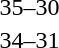<table style="text-align:center">
<tr>
<th width=200></th>
<th width=100></th>
<th width=200></th>
</tr>
<tr>
<td align=right><strong></strong></td>
<td>35–30</td>
<td align=left></td>
</tr>
<tr>
<td align=right><strong></strong></td>
<td>34–31</td>
<td align=left></td>
</tr>
</table>
